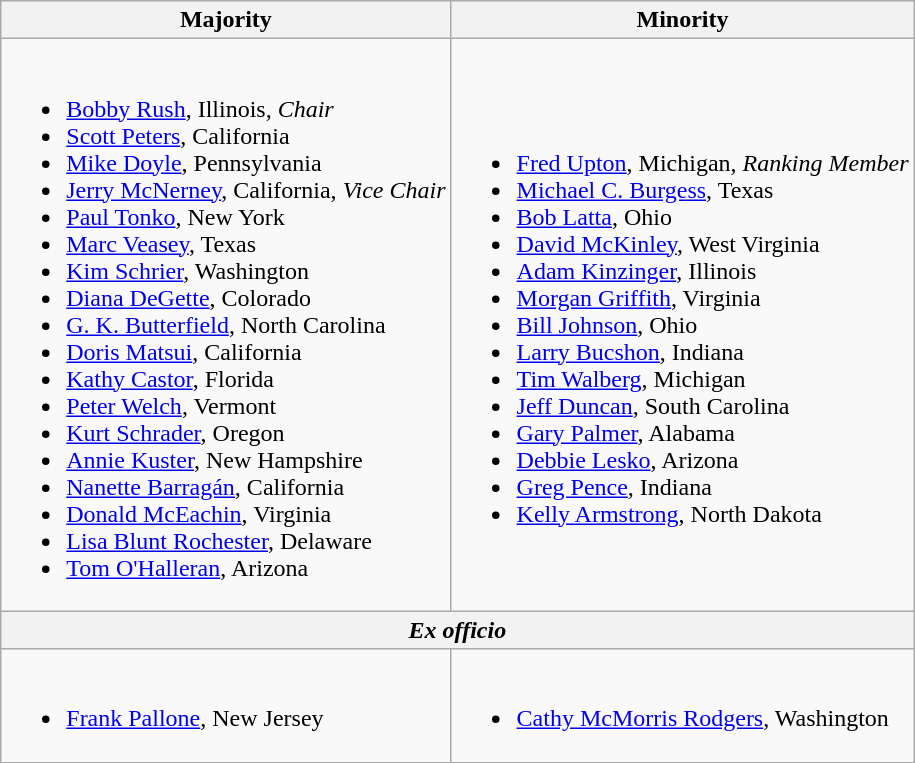<table class=wikitable>
<tr>
<th>Majority</th>
<th>Minority</th>
</tr>
<tr>
<td><br><ul><li><a href='#'>Bobby Rush</a>, Illinois, <em>Chair</em></li><li><a href='#'>Scott Peters</a>, California</li><li><a href='#'>Mike Doyle</a>, Pennsylvania</li><li><a href='#'>Jerry McNerney</a>, California, <em>Vice Chair</em></li><li><a href='#'>Paul Tonko</a>, New York</li><li><a href='#'>Marc Veasey</a>, Texas</li><li><a href='#'>Kim Schrier</a>, Washington</li><li><a href='#'>Diana DeGette</a>, Colorado</li><li><a href='#'>G. K. Butterfield</a>, North Carolina</li><li><a href='#'>Doris Matsui</a>, California</li><li><a href='#'>Kathy Castor</a>, Florida</li><li><a href='#'>Peter Welch</a>, Vermont</li><li><a href='#'>Kurt Schrader</a>, Oregon</li><li><a href='#'>Annie Kuster</a>, New Hampshire</li><li><a href='#'>Nanette Barragán</a>, California</li><li><a href='#'>Donald McEachin</a>, Virginia</li><li><a href='#'>Lisa Blunt Rochester</a>, Delaware</li><li><a href='#'>Tom O'Halleran</a>, Arizona</li></ul></td>
<td><br><ul><li><a href='#'>Fred Upton</a>, Michigan, <em>Ranking Member</em></li><li><a href='#'>Michael C. Burgess</a>, Texas</li><li><a href='#'>Bob Latta</a>, Ohio</li><li><a href='#'>David McKinley</a>, West Virginia</li><li><a href='#'>Adam Kinzinger</a>, Illinois</li><li><a href='#'>Morgan Griffith</a>, Virginia</li><li><a href='#'>Bill Johnson</a>, Ohio</li><li><a href='#'>Larry Bucshon</a>, Indiana</li><li><a href='#'>Tim Walberg</a>, Michigan</li><li><a href='#'>Jeff Duncan</a>, South Carolina</li><li><a href='#'>Gary Palmer</a>, Alabama</li><li><a href='#'>Debbie Lesko</a>, Arizona</li><li><a href='#'>Greg Pence</a>, Indiana</li><li><a href='#'>Kelly Armstrong</a>, North Dakota</li></ul></td>
</tr>
<tr>
<th colspan=2><em>Ex officio</em></th>
</tr>
<tr>
<td><br><ul><li><a href='#'>Frank Pallone</a>, New Jersey</li></ul></td>
<td><br><ul><li><a href='#'>Cathy McMorris Rodgers</a>, Washington</li></ul></td>
</tr>
</table>
